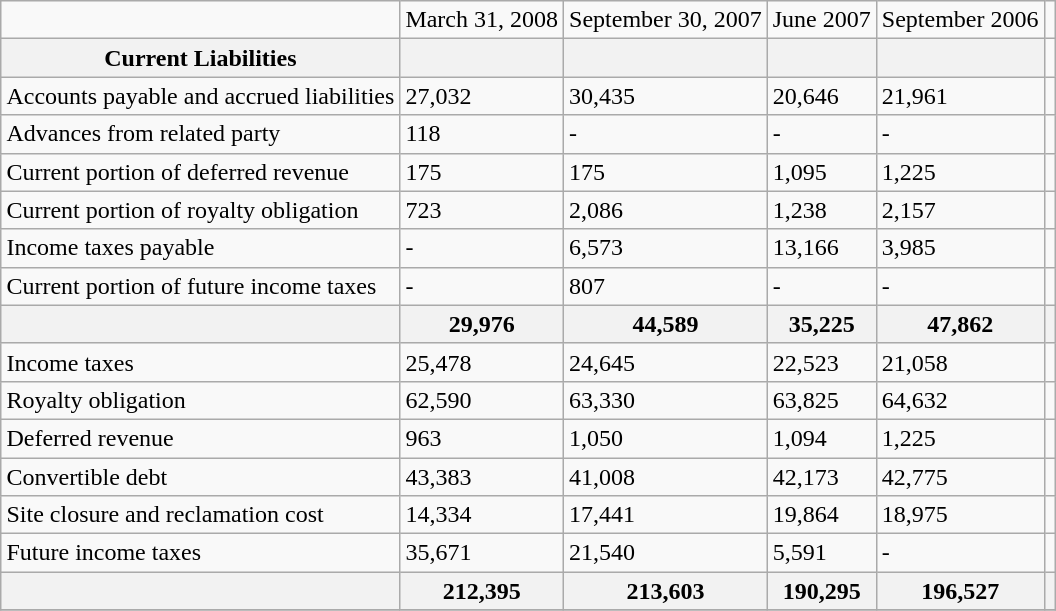<table class="wikitable" style="margin: 1em auto 1em auto">
<tr>
<td></td>
<td>March 31, 2008</td>
<td>September 30, 2007</td>
<td>June 2007</td>
<td>September 2006</td>
<td></td>
</tr>
<tr>
<th>Current Liabilities</th>
<th></th>
<th></th>
<th></th>
<th></th>
</tr>
<tr>
<td>Accounts payable and accrued liabilities</td>
<td>27,032</td>
<td>30,435</td>
<td>20,646</td>
<td>21,961</td>
<td></td>
</tr>
<tr>
<td>Advances from related party</td>
<td>118</td>
<td>-</td>
<td>-</td>
<td>-</td>
<td></td>
</tr>
<tr>
<td>Current portion of deferred revenue</td>
<td>175</td>
<td>175</td>
<td>1,095</td>
<td>1,225</td>
<td></td>
</tr>
<tr>
<td>Current portion of royalty obligation</td>
<td>723</td>
<td>2,086</td>
<td>1,238</td>
<td>2,157</td>
<td></td>
</tr>
<tr>
<td>Income taxes payable</td>
<td>-</td>
<td>6,573</td>
<td>13,166</td>
<td>3,985</td>
<td></td>
</tr>
<tr>
<td>Current portion of future income taxes</td>
<td>-</td>
<td>807</td>
<td>-</td>
<td>-</td>
<td></td>
</tr>
<tr>
<th></th>
<th>29,976</th>
<th>44,589</th>
<th>35,225</th>
<th>47,862</th>
<th></th>
</tr>
<tr>
<td>Income taxes</td>
<td>25,478</td>
<td>24,645</td>
<td>22,523</td>
<td>21,058</td>
<td></td>
</tr>
<tr>
<td>Royalty obligation</td>
<td>62,590</td>
<td>63,330</td>
<td>63,825</td>
<td>64,632</td>
<td></td>
</tr>
<tr>
<td>Deferred revenue</td>
<td>963</td>
<td>1,050</td>
<td>1,094</td>
<td>1,225</td>
<td></td>
</tr>
<tr>
<td>Convertible debt</td>
<td>43,383</td>
<td>41,008</td>
<td>42,173</td>
<td>42,775</td>
<td></td>
</tr>
<tr>
<td>Site  closure and reclamation cost</td>
<td>14,334</td>
<td>17,441</td>
<td>19,864</td>
<td>18,975</td>
<td></td>
</tr>
<tr>
<td>Future income taxes</td>
<td>35,671</td>
<td>21,540</td>
<td>5,591</td>
<td>-</td>
<td></td>
</tr>
<tr>
<th></th>
<th>212,395</th>
<th>213,603</th>
<th>190,295</th>
<th>196,527</th>
<th></th>
</tr>
<tr>
</tr>
</table>
